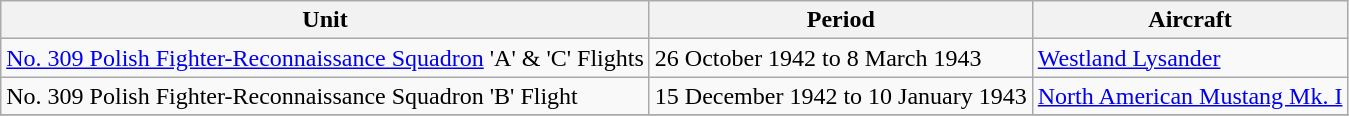<table class="wikitable">
<tr>
<th>Unit</th>
<th>Period</th>
<th>Aircraft</th>
</tr>
<tr>
<td><a href='#'>No. 309 Polish Fighter-Reconnaissance Squadron</a> 'A' & 'C' Flights</td>
<td>26 October 1942 to 8 March 1943</td>
<td><a href='#'>Westland Lysander</a></td>
</tr>
<tr>
<td>No. 309 Polish Fighter-Reconnaissance Squadron 'B' Flight</td>
<td>15 December 1942 to 10 January 1943</td>
<td><a href='#'>North American Mustang Mk. I</a></td>
</tr>
<tr>
</tr>
</table>
